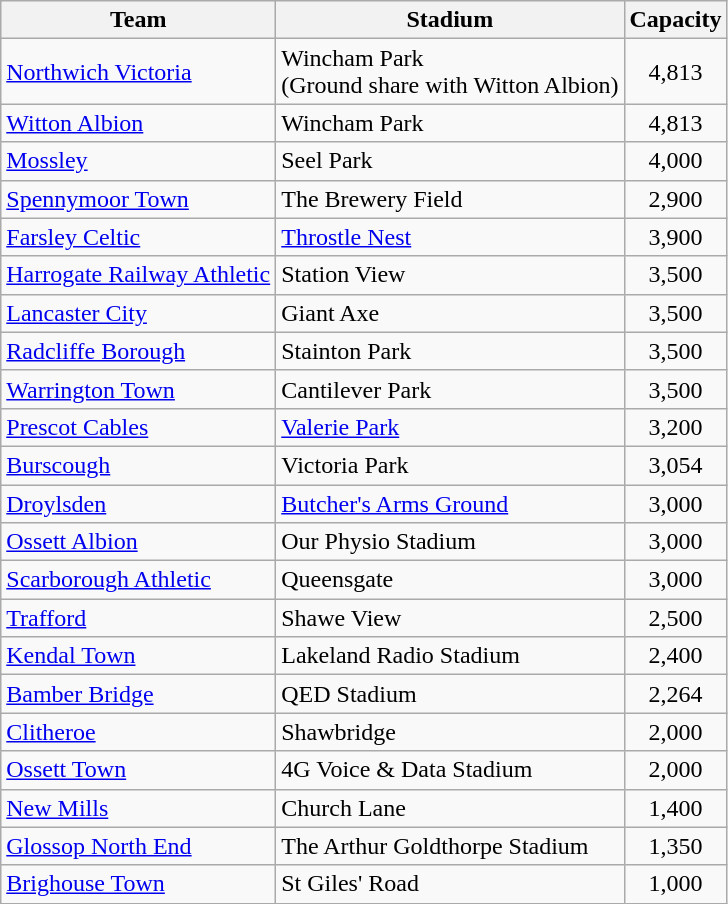<table class="wikitable sortable">
<tr>
<th>Team</th>
<th>Stadium</th>
<th>Capacity</th>
</tr>
<tr>
<td><a href='#'>Northwich Victoria</a></td>
<td>Wincham Park<br>(Ground share with Witton Albion)</td>
<td style="text-align:center;">4,813</td>
</tr>
<tr>
<td><a href='#'>Witton Albion</a></td>
<td>Wincham Park</td>
<td style="text-align:center;">4,813</td>
</tr>
<tr>
<td><a href='#'>Mossley</a></td>
<td>Seel Park</td>
<td style="text-align:center;">4,000</td>
</tr>
<tr>
<td><a href='#'>Spennymoor Town</a></td>
<td>The Brewery Field</td>
<td style="text-align:center;">2,900</td>
</tr>
<tr>
<td><a href='#'>Farsley Celtic</a></td>
<td><a href='#'>Throstle Nest</a></td>
<td style="text-align:center;">3,900</td>
</tr>
<tr>
<td><a href='#'>Harrogate Railway Athletic</a></td>
<td>Station View</td>
<td style="text-align:center;">3,500</td>
</tr>
<tr>
<td><a href='#'>Lancaster City</a></td>
<td>Giant Axe</td>
<td style="text-align:center;">3,500</td>
</tr>
<tr>
<td><a href='#'>Radcliffe Borough</a></td>
<td>Stainton Park</td>
<td style="text-align:center;">3,500</td>
</tr>
<tr>
<td><a href='#'>Warrington Town</a></td>
<td>Cantilever Park</td>
<td style="text-align:center;">3,500</td>
</tr>
<tr>
<td><a href='#'>Prescot Cables</a></td>
<td><a href='#'>Valerie Park</a></td>
<td style="text-align:center;">3,200</td>
</tr>
<tr>
<td><a href='#'>Burscough</a></td>
<td>Victoria Park</td>
<td style="text-align:center;">3,054</td>
</tr>
<tr>
<td><a href='#'>Droylsden</a></td>
<td><a href='#'>Butcher's Arms Ground</a></td>
<td style="text-align:center;">3,000</td>
</tr>
<tr>
<td><a href='#'>Ossett Albion</a></td>
<td>Our Physio Stadium</td>
<td style="text-align:center;">3,000</td>
</tr>
<tr>
<td><a href='#'>Scarborough Athletic</a></td>
<td>Queensgate</td>
<td style="text-align:center;">3,000</td>
</tr>
<tr>
<td><a href='#'>Trafford</a></td>
<td>Shawe View</td>
<td style="text-align:center;">2,500</td>
</tr>
<tr>
<td><a href='#'>Kendal Town</a></td>
<td>Lakeland Radio Stadium</td>
<td style="text-align:center;">2,400</td>
</tr>
<tr>
<td><a href='#'>Bamber Bridge</a></td>
<td>QED Stadium</td>
<td style="text-align:center;">2,264</td>
</tr>
<tr>
<td><a href='#'>Clitheroe</a></td>
<td>Shawbridge</td>
<td style="text-align:center;">2,000</td>
</tr>
<tr>
<td><a href='#'>Ossett Town</a></td>
<td>4G Voice & Data Stadium</td>
<td style="text-align:center;">2,000</td>
</tr>
<tr>
<td><a href='#'>New Mills</a></td>
<td>Church Lane</td>
<td style="text-align:center;">1,400</td>
</tr>
<tr>
<td><a href='#'>Glossop North End</a></td>
<td>The Arthur Goldthorpe Stadium</td>
<td style="text-align:center;">1,350</td>
</tr>
<tr>
<td><a href='#'>Brighouse Town</a></td>
<td>St Giles' Road</td>
<td style="text-align:center;">1,000</td>
</tr>
</table>
